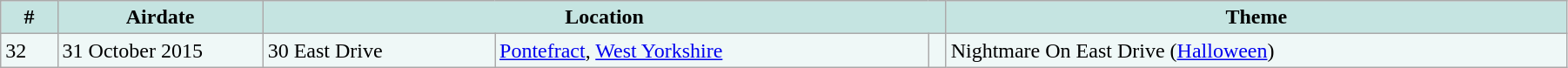<table class="wikitable" id="series_list" style="width:95%;">
<tr>
<th style="background:#c5e4e1;">#</th>
<th style="background:#c5e4e1; width:150px;">Airdate</th>
<th style="background:#c5e4e1;" colspan="3">Location</th>
<th style="background:#c5e4e1;">Theme</th>
</tr>
<tr style="background:#eff8f7;">
<td>32</td>
<td>31 October 2015</td>
<td>30 East Drive</td>
<td><a href='#'>Pontefract</a>, <a href='#'>West Yorkshire</a></td>
<td></td>
<td>Nightmare On East Drive (<a href='#'>Halloween</a>)</td>
</tr>
</table>
